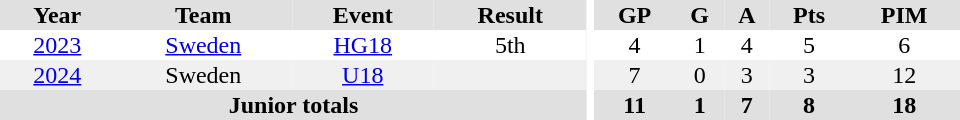<table border="0" cellpadding="1" cellspacing="0" ID="Table3" style="text-align:center; width:40em;">
<tr bgcolor="#e0e0e0">
<th>Year</th>
<th>Team</th>
<th>Event</th>
<th>Result</th>
<th rowspan="101" bgcolor="#ffffff"></th>
<th>GP</th>
<th>G</th>
<th>A</th>
<th>Pts</th>
<th>PIM</th>
</tr>
<tr>
<td><a href='#'>2023</a></td>
<td><a href='#'>Sweden</a></td>
<td><a href='#'>HG18</a></td>
<td>5th</td>
<td>4</td>
<td>1</td>
<td>4</td>
<td>5</td>
<td>6</td>
</tr>
<tr bgcolor="f0f0f0">
<td><a href='#'>2024</a></td>
<td>Sweden</td>
<td><a href='#'>U18</a></td>
<td></td>
<td>7</td>
<td>0</td>
<td>3</td>
<td>3</td>
<td>12</td>
</tr>
<tr bgcolor="#e0e0e0">
<th colspan="4">Junior totals</th>
<th>11</th>
<th>1</th>
<th>7</th>
<th>8</th>
<th>18</th>
</tr>
</table>
